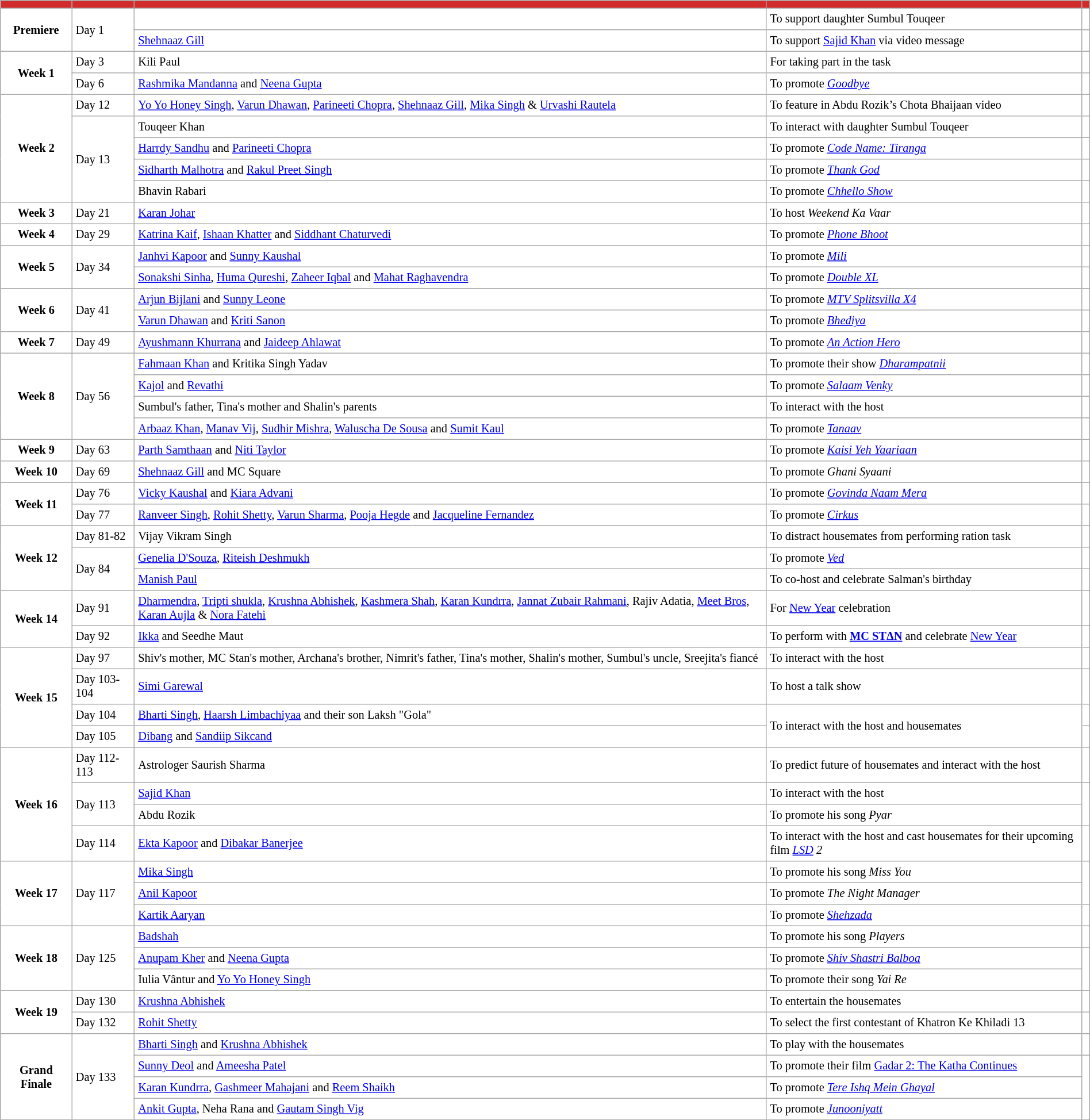<table border="2" cellpadding="4" cellspacing="0" style="margin: 1em 1em 1em 0;font-size:85%; background: white; border: 1px #aaa solid; border-collapse: collapse; width:100%;">
<tr>
<th bgcolor="D22B2B"><strong></strong></th>
<th bgcolor="D22B2B"><strong></strong></th>
<th bgcolor="D22B2B"><strong></strong></th>
<th bgcolor="D22B2B"><strong></strong></th>
<th bgcolor="D22B2B"><strong></strong></th>
</tr>
<tr>
<th rowspan="2">Premiere</th>
<td rowspan="2">Day 1</td>
<td></td>
<td>To support daughter Sumbul Touqeer</td>
<td></td>
</tr>
<tr>
<td><a href='#'>Shehnaaz Gill</a></td>
<td>To support <a href='#'>Sajid Khan</a> via video message</td>
<td></td>
</tr>
<tr>
<th rowspan="2"><strong>Week 1</strong></th>
<td>Day 3</td>
<td>Kili Paul</td>
<td>For taking part in the task</td>
<td></td>
</tr>
<tr>
<td>Day 6</td>
<td><a href='#'>Rashmika Mandanna</a> and <a href='#'>Neena Gupta</a></td>
<td>To promote <em><a href='#'>Goodbye</a></em></td>
<td></td>
</tr>
<tr>
<th rowspan="5"><strong>Week 2</strong></th>
<td>Day 12</td>
<td><a href='#'>Yo Yo Honey Singh</a>, <a href='#'>Varun Dhawan</a>, <a href='#'>Parineeti Chopra</a>, <a href='#'>Shehnaaz Gill</a>, <a href='#'>Mika Singh</a> & <a href='#'>Urvashi Rautela</a></td>
<td>To feature in Abdu Rozik’s Chota Bhaijaan video</td>
<td></td>
</tr>
<tr>
<td rowspan="4">Day 13</td>
<td>Touqeer Khan</td>
<td>To interact with daughter Sumbul Touqeer</td>
<td></td>
</tr>
<tr>
<td><a href='#'>Harrdy Sandhu</a> and <a href='#'>Parineeti Chopra</a></td>
<td>To promote <em><a href='#'>Code Name: Tiranga</a></em></td>
<td></td>
</tr>
<tr>
<td><a href='#'>Sidharth Malhotra</a> and <a href='#'>Rakul Preet Singh</a></td>
<td>To promote <em><a href='#'>Thank God</a></em></td>
<td></td>
</tr>
<tr>
<td>Bhavin Rabari</td>
<td>To promote <em><a href='#'>Chhello Show</a></em></td>
<td></td>
</tr>
<tr>
<th>Week 3</th>
<td>Day 21</td>
<td><a href='#'>Karan Johar</a></td>
<td>To host <em>Weekend Ka Vaar</em></td>
<td></td>
</tr>
<tr>
<th>Week 4</th>
<td>Day 29</td>
<td><a href='#'>Katrina Kaif</a>, <a href='#'>Ishaan Khatter</a> and <a href='#'>Siddhant Chaturvedi</a></td>
<td>To promote <em><a href='#'>Phone Bhoot</a></em></td>
<td></td>
</tr>
<tr>
<th rowspan=2>Week 5</th>
<td rowspan="2">Day 34</td>
<td><a href='#'>Janhvi Kapoor</a> and <a href='#'>Sunny Kaushal</a></td>
<td>To promote <em><a href='#'>Mili</a></em></td>
<td></td>
</tr>
<tr>
<td><a href='#'>Sonakshi Sinha</a>, <a href='#'>Huma Qureshi</a>, <a href='#'>Zaheer Iqbal</a> and <a href='#'>Mahat Raghavendra</a></td>
<td>To promote <em><a href='#'>Double XL</a></em></td>
<td></td>
</tr>
<tr>
<th rowspan=2>Week 6</th>
<td rowspan="2">Day 41</td>
<td><a href='#'>Arjun Bijlani</a> and <a href='#'>Sunny Leone</a></td>
<td>To promote <a href='#'><em>MTV Splitsvilla X4</em></a></td>
<td></td>
</tr>
<tr>
<td><a href='#'>Varun Dhawan</a> and <a href='#'>Kriti Sanon</a></td>
<td>To promote <a href='#'><em>Bhediya</em></a></td>
<td></td>
</tr>
<tr>
<th>Week 7</th>
<td>Day 49</td>
<td><a href='#'>Ayushmann Khurrana</a> and <a href='#'>Jaideep Ahlawat</a></td>
<td>To promote <em><a href='#'>An Action Hero</a></em></td>
<td></td>
</tr>
<tr>
<th rowspan="4">Week 8</th>
<td rowspan="4">Day 56</td>
<td><a href='#'>Fahmaan Khan</a> and Kritika Singh Yadav</td>
<td>To promote their show <a href='#'><em>Dharampatnii</em></a></td>
<td></td>
</tr>
<tr>
<td><a href='#'>Kajol</a> and <a href='#'>Revathi</a></td>
<td>To promote <em><a href='#'>Salaam Venky</a></em></td>
<td></td>
</tr>
<tr>
<td>Sumbul's father, Tina's mother and Shalin's parents</td>
<td>To interact with the host</td>
<td></td>
</tr>
<tr>
<td><a href='#'>Arbaaz Khan</a>, <a href='#'>Manav Vij</a>, <a href='#'>Sudhir Mishra</a>, <a href='#'>Waluscha De Sousa</a> and <a href='#'>Sumit Kaul</a></td>
<td>To promote <em><a href='#'>Tanaav</a></em></td>
<td></td>
</tr>
<tr>
<th>Week 9</th>
<td>Day 63</td>
<td><a href='#'>Parth Samthaan</a> and <a href='#'>Niti Taylor</a></td>
<td>To promote <em><a href='#'>Kaisi Yeh Yaariaan</a></em></td>
<td></td>
</tr>
<tr>
<th>Week 10</th>
<td>Day 69</td>
<td><a href='#'>Shehnaaz Gill</a> and MC Square</td>
<td>To promote <em>Ghani Syaani</em></td>
<td></td>
</tr>
<tr>
<th Rowspan=2>Week 11</th>
<td>Day 76</td>
<td><a href='#'>Vicky Kaushal</a> and <a href='#'>Kiara Advani</a></td>
<td>To promote <em><a href='#'>Govinda Naam Mera</a></em></td>
<td></td>
</tr>
<tr>
<td>Day 77</td>
<td><a href='#'>Ranveer Singh</a>, <a href='#'>Rohit Shetty</a>, <a href='#'>Varun Sharma</a>, <a href='#'>Pooja Hegde</a> and <a href='#'>Jacqueline Fernandez</a></td>
<td>To promote <em><a href='#'>Cirkus</a></em></td>
<td></td>
</tr>
<tr>
<th rowspan="3">Week 12</th>
<td>Day 81-82</td>
<td>Vijay Vikram Singh</td>
<td>To distract housemates from performing ration task</td>
<td></td>
</tr>
<tr>
<td rowspan="2">Day 84</td>
<td><a href='#'>Genelia D'Souza</a>, <a href='#'>Riteish Deshmukh</a></td>
<td>To promote <em><a href='#'>Ved</a></em></td>
<td></td>
</tr>
<tr>
<td><a href='#'>Manish Paul</a></td>
<td>To co-host and celebrate Salman's birthday</td>
<td></td>
</tr>
<tr>
<th rowspan="2">Week 14</th>
<td>Day 91</td>
<td><a href='#'>Dharmendra</a>, <a href='#'>Tripti shukla</a>, <a href='#'>Krushna Abhishek</a>, <a href='#'>Kashmera Shah</a>, <a href='#'>Karan Kundrra</a>, <a href='#'>Jannat Zubair Rahmani</a>, Rajiv Adatia, <a href='#'>Meet Bros</a>, <a href='#'>Karan Aujla</a> & <a href='#'>Nora Fatehi</a></td>
<td>For <a href='#'>New Year</a> celebration</td>
<td></td>
</tr>
<tr>
<td>Day 92</td>
<td><a href='#'>Ikka</a> and Seedhe Maut</td>
<td>To perform with <a href='#'><strong>MC STΔN</strong></a> and celebrate <a href='#'>New Year</a></td>
<td></td>
</tr>
<tr>
<th rowspan="4">Week 15</th>
<td>Day 97</td>
<td>Shiv's mother, MC Stan's mother, Archana's brother, Nimrit's father, Tina's mother, Shalin's mother, Sumbul's uncle, Sreejita's fiancé</td>
<td>To interact with the host</td>
<td></td>
</tr>
<tr>
<td>Day 103-104</td>
<td><a href='#'>Simi Garewal</a></td>
<td>To host a talk show</td>
<td></td>
</tr>
<tr>
<td>Day 104</td>
<td><a href='#'>Bharti Singh</a>, <a href='#'>Haarsh Limbachiyaa</a> and their son Laksh "Gola"</td>
<td rowspan="2">To interact with the host and housemates</td>
<td></td>
</tr>
<tr>
<td>Day 105</td>
<td><a href='#'>Dibang</a> and <a href='#'>Sandiip Sikcand</a></td>
<td></td>
</tr>
<tr>
<th rowspan="4">Week 16</th>
<td>Day 112-113</td>
<td>Astrologer Saurish Sharma</td>
<td>To predict future of housemates and interact with the host</td>
<td></td>
</tr>
<tr>
<td rowspan="2">Day 113</td>
<td><a href='#'>Sajid Khan</a></td>
<td>To interact with the host</td>
<td rowspan="2"></td>
</tr>
<tr>
<td>Abdu Rozik</td>
<td>To promote his song <em>Pyar</em></td>
</tr>
<tr>
<td>Day 114</td>
<td><a href='#'>Ekta Kapoor</a> and <a href='#'>Dibakar Banerjee</a></td>
<td>To interact with the host and cast housemates for their upcoming film <em><a href='#'>LSD</a> 2</em></td>
<td></td>
</tr>
<tr>
<th Rowspan=3>Week 17</th>
<td rowspan="3">Day 117</td>
<td><a href='#'>Mika Singh</a></td>
<td>To promote his song <em>Miss You</em></td>
<td rowspan="2"></td>
</tr>
<tr>
<td><a href='#'>Anil Kapoor</a></td>
<td>To promote <em>The Night Manager</em></td>
</tr>
<tr>
<td><a href='#'>Kartik Aaryan</a></td>
<td>To promote <a href='#'><em>Shehzada</em></a></td>
<td></td>
</tr>
<tr>
<th rowspan="3">Week 18</th>
<td rowspan="3">Day 125</td>
<td><a href='#'>Badshah</a></td>
<td>To promote his song <em>Players</em></td>
<td></td>
</tr>
<tr>
<td><a href='#'>Anupam Kher</a> and <a href='#'>Neena Gupta</a></td>
<td>To promote <em><a href='#'>Shiv Shastri Balboa</a></em></td>
<td rowspan="2"></td>
</tr>
<tr>
<td>Iulia Vântur and <a href='#'>Yo Yo Honey Singh</a></td>
<td>To promote their song <em>Yai Re</em></td>
</tr>
<tr>
<th rowspan="2">Week 19</th>
<td>Day 130</td>
<td><a href='#'>Krushna Abhishek</a></td>
<td>To entertain the housemates</td>
<td></td>
</tr>
<tr>
<td>Day 132</td>
<td><a href='#'>Rohit Shetty</a></td>
<td>To select the first contestant of Khatron Ke Khiladi 13</td>
<td></td>
</tr>
<tr>
<th rowspan="4">Grand Finale</th>
<td rowspan="4">Day 133</td>
<td><a href='#'>Bharti Singh</a> and <a href='#'>Krushna Abhishek</a></td>
<td>To play with the housemates</td>
<td></td>
</tr>
<tr>
<td><a href='#'>Sunny Deol</a> and <a href='#'>Ameesha Patel</a></td>
<td>To promote their film <a href='#'>Gadar 2: The Katha Continues</a></td>
<td rowspan="3"></td>
</tr>
<tr>
<td><a href='#'>Karan Kundrra</a>, <a href='#'>Gashmeer Mahajani</a> and <a href='#'>Reem Shaikh</a></td>
<td>To promote <em><a href='#'>Tere Ishq Mein Ghayal</a></em></td>
</tr>
<tr>
<td><a href='#'>Ankit Gupta</a>, Neha Rana and <a href='#'>Gautam Singh Vig</a></td>
<td>To promote <em><a href='#'>Junooniyatt</a></em></td>
</tr>
</table>
